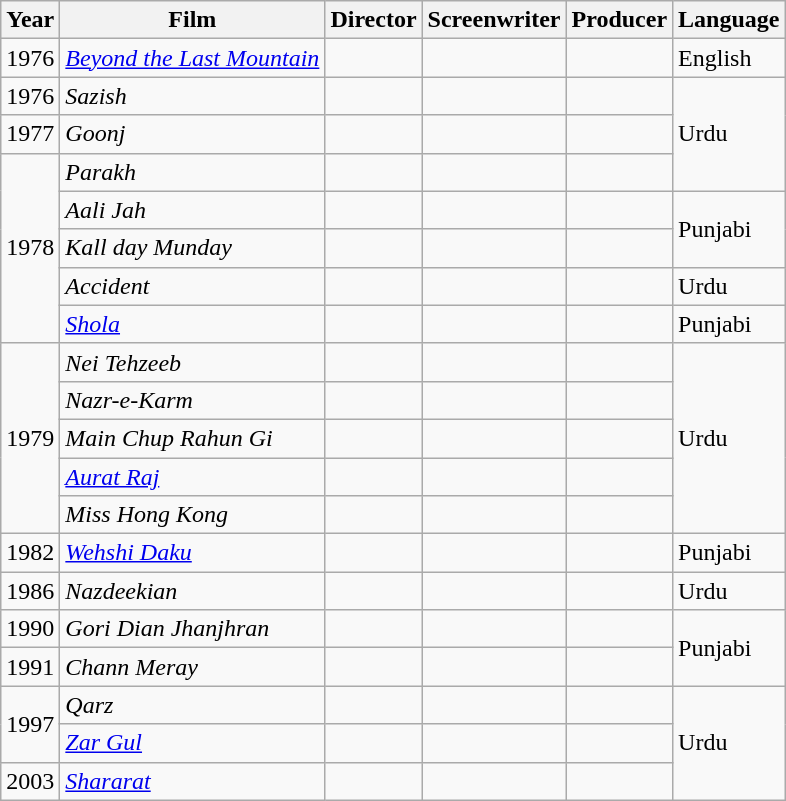<table class="wikitable sortable plainrowheaders">
<tr style="text-align:center;">
<th scope="col">Year</th>
<th scope="col">Film</th>
<th scope="col">Director</th>
<th scope="col">Screenwriter</th>
<th scope="col">Producer</th>
<th scope="col">Language</th>
</tr>
<tr>
<td>1976</td>
<td><em><a href='#'>Beyond the Last Mountain</a></em></td>
<td></td>
<td></td>
<td></td>
<td>English</td>
</tr>
<tr>
<td>1976</td>
<td><em>Sazish</em></td>
<td></td>
<td></td>
<td></td>
<td rowspan="3">Urdu</td>
</tr>
<tr>
<td>1977</td>
<td><em>Goonj</em></td>
<td></td>
<td></td>
<td></td>
</tr>
<tr>
<td rowspan="5">1978</td>
<td><em>Parakh</em></td>
<td></td>
<td></td>
<td></td>
</tr>
<tr>
<td><em>Aali Jah</em></td>
<td></td>
<td></td>
<td></td>
<td rowspan="2">Punjabi</td>
</tr>
<tr>
<td><em>Kall day Munday</em></td>
<td></td>
<td></td>
<td></td>
</tr>
<tr>
<td><em>Accident</em></td>
<td></td>
<td></td>
<td></td>
<td>Urdu</td>
</tr>
<tr>
<td><em><a href='#'>Shola</a></em></td>
<td></td>
<td></td>
<td></td>
<td>Punjabi</td>
</tr>
<tr>
<td rowspan="5">1979</td>
<td><em>Nei Tehzeeb</em></td>
<td></td>
<td></td>
<td></td>
<td rowspan="5">Urdu</td>
</tr>
<tr>
<td><em>Nazr-e-Karm</em></td>
<td></td>
<td></td>
<td></td>
</tr>
<tr>
<td><em>Main Chup Rahun Gi</em></td>
<td></td>
<td></td>
<td></td>
</tr>
<tr>
<td><em><a href='#'>Aurat Raj</a></em></td>
<td></td>
<td></td>
<td></td>
</tr>
<tr>
<td><em>Miss Hong Kong</em></td>
<td></td>
<td></td>
<td></td>
</tr>
<tr>
<td>1982</td>
<td><em><a href='#'>Wehshi Daku</a></em></td>
<td></td>
<td></td>
<td></td>
<td>Punjabi</td>
</tr>
<tr>
<td>1986</td>
<td><em>Nazdeekian</em></td>
<td></td>
<td></td>
<td></td>
<td>Urdu</td>
</tr>
<tr>
<td>1990</td>
<td><em>Gori Dian Jhanjhran</em></td>
<td></td>
<td></td>
<td></td>
<td rowspan="2">Punjabi</td>
</tr>
<tr>
<td>1991</td>
<td><em>Chann Meray</em></td>
<td></td>
<td></td>
<td></td>
</tr>
<tr>
<td rowspan="2">1997</td>
<td><em>Qarz</em></td>
<td></td>
<td></td>
<td></td>
<td rowspan="3">Urdu</td>
</tr>
<tr>
<td><em><a href='#'>Zar Gul</a></em></td>
<td></td>
<td></td>
<td></td>
</tr>
<tr>
<td>2003</td>
<td><em><a href='#'>Shararat</a></em></td>
<td></td>
<td></td>
<td></td>
</tr>
</table>
